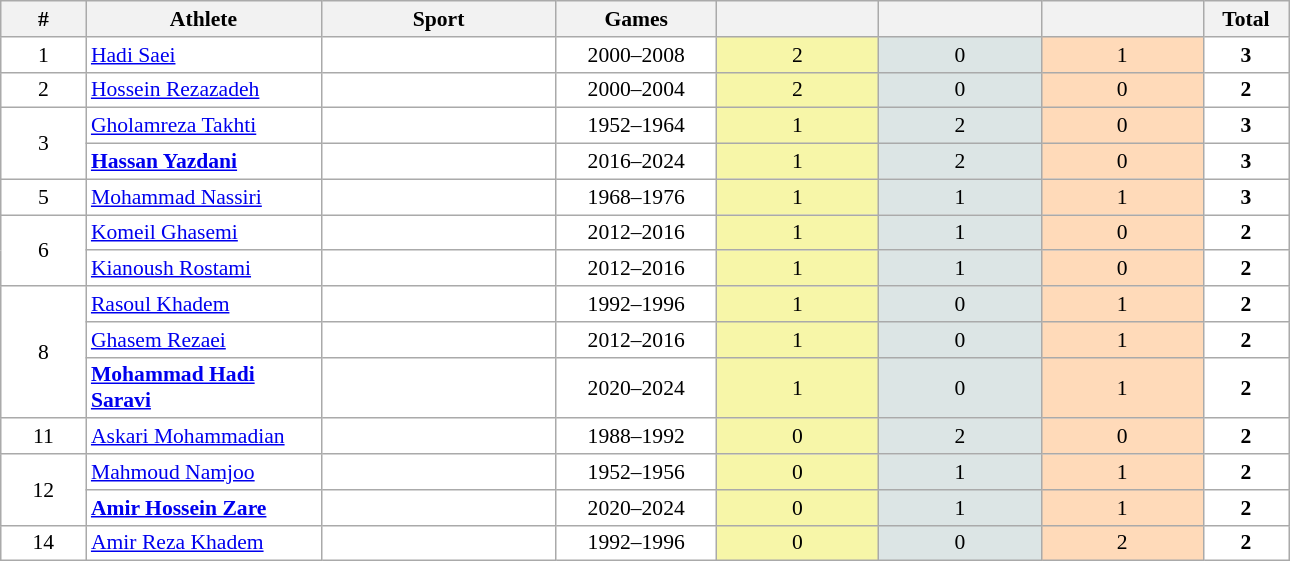<table class="wikitable" width=68% style="font-size:90%; text-align:center;">
<tr>
<th width=50>#</th>
<th width=150>Athlete</th>
<th width=150>Sport</th>
<th width=100>Games</th>
<th></th>
<th></th>
<th></th>
<th width=50>Total</th>
</tr>
<tr align="center" valign="middle" bgcolor="#FFFFFF">
<td>1</td>
<td align=left><a href='#'>Hadi Saei</a></td>
<td align=left></td>
<td>2000–2008</td>
<td style="background:#F7F6A8;">2</td>
<td style="background:#DCE5E5;">0</td>
<td style="background:#FFDAB9;">1</td>
<td><strong>3</strong></td>
</tr>
<tr align="center" valign="middle" bgcolor="#FFFFFF">
<td>2</td>
<td align=left><a href='#'>Hossein Rezazadeh</a></td>
<td align=left></td>
<td>2000–2004</td>
<td style="background:#F7F6A8;">2</td>
<td style="background:#DCE5E5;">0</td>
<td style="background:#FFDAB9;">0</td>
<td><strong>2</strong></td>
</tr>
<tr align="center" valign="middle" bgcolor="#FFFFFF">
<td rowspan="2">3</td>
<td align=left><a href='#'>Gholamreza Takhti</a></td>
<td align=left></td>
<td>1952–1964</td>
<td style="background:#F7F6A8;">1</td>
<td style="background:#DCE5E5;">2</td>
<td style="background:#FFDAB9;">0</td>
<td><strong>3</strong></td>
</tr>
<tr align="center" valign="middle" bgcolor="#FFFFFF">
<td align=left><strong><a href='#'>Hassan Yazdani</a></strong></td>
<td align=left></td>
<td>2016–2024</td>
<td style="background:#F7F6A8;">1</td>
<td style="background:#DCE5E5;">2</td>
<td style="background:#FFDAB9;">0</td>
<td><strong>3</strong></td>
</tr>
<tr align="center" valign="middle" bgcolor="#FFFFFF">
<td>5</td>
<td align=left><a href='#'>Mohammad Nassiri</a></td>
<td align=left></td>
<td>1968–1976</td>
<td style="background:#F7F6A8;">1</td>
<td style="background:#DCE5E5;">1</td>
<td style="background:#FFDAB9;">1</td>
<td><strong>3</strong></td>
</tr>
<tr align="center" valign="middle" bgcolor="#FFFFFF">
<td rowspan="2">6</td>
<td align=left><a href='#'>Komeil Ghasemi</a></td>
<td align=left></td>
<td>2012–2016</td>
<td style="background:#F7F6A8;">1</td>
<td style="background:#DCE5E5;">1</td>
<td style="background:#FFDAB9;">0</td>
<td><strong>2</strong></td>
</tr>
<tr align="center" valign="middle" bgcolor="#FFFFFF">
<td align=left><a href='#'>Kianoush Rostami</a></td>
<td align=left></td>
<td>2012–2016</td>
<td style="background:#F7F6A8;">1</td>
<td style="background:#DCE5E5;">1</td>
<td style="background:#FFDAB9;">0</td>
<td><strong>2</strong></td>
</tr>
<tr align="center" valign="middle" bgcolor="#FFFFFF">
<td rowspan="3">8</td>
<td align=left><a href='#'>Rasoul Khadem</a></td>
<td align=left></td>
<td>1992–1996</td>
<td style="background:#F7F6A8;">1</td>
<td style="background:#DCE5E5;">0</td>
<td style="background:#FFDAB9;">1</td>
<td><strong>2</strong></td>
</tr>
<tr align="center" valign="middle" bgcolor="#FFFFFF">
<td align=left><a href='#'>Ghasem Rezaei</a></td>
<td align=left></td>
<td>2012–2016</td>
<td style="background:#F7F6A8;">1</td>
<td style="background:#DCE5E5;">0</td>
<td style="background:#FFDAB9;">1</td>
<td><strong>2</strong></td>
</tr>
<tr align="center" valign="middle" bgcolor="#FFFFFF">
<td align=left><strong><a href='#'>Mohammad Hadi Saravi</a></strong></td>
<td align=left></td>
<td>2020–2024</td>
<td style="background:#F7F6A8;">1</td>
<td style="background:#DCE5E5;">0</td>
<td style="background:#FFDAB9;">1</td>
<td><strong>2</strong></td>
</tr>
<tr align="center" valign="middle" bgcolor="#FFFFFF">
<td>11</td>
<td align=left><a href='#'>Askari Mohammadian</a></td>
<td align=left></td>
<td>1988–1992</td>
<td style="background:#F7F6A8;">0</td>
<td style="background:#DCE5E5;">2</td>
<td style="background:#FFDAB9;">0</td>
<td><strong>2</strong></td>
</tr>
<tr align="center" valign="middle" bgcolor="#FFFFFF">
<td rowspan="2">12</td>
<td align=left><a href='#'>Mahmoud Namjoo</a></td>
<td align=left></td>
<td>1952–1956</td>
<td style="background:#F7F6A8;">0</td>
<td style="background:#DCE5E5;">1</td>
<td style="background:#FFDAB9;">1</td>
<td><strong>2</strong></td>
</tr>
<tr align="center" valign="middle" bgcolor="#FFFFFF">
<td align=left><strong><a href='#'>Amir Hossein Zare</a></strong></td>
<td align=left></td>
<td>2020–2024</td>
<td style="background:#F7F6A8;">0</td>
<td style="background:#DCE5E5;">1</td>
<td style="background:#FFDAB9;">1</td>
<td><strong>2</strong></td>
</tr>
<tr align="center" valign="middle" bgcolor="#FFFFFF">
<td>14</td>
<td align=left><a href='#'>Amir Reza Khadem</a></td>
<td align=left></td>
<td>1992–1996</td>
<td style="background:#F7F6A8;">0</td>
<td style="background:#DCE5E5;">0</td>
<td style="background:#FFDAB9;">2</td>
<td><strong>2</strong></td>
</tr>
</table>
